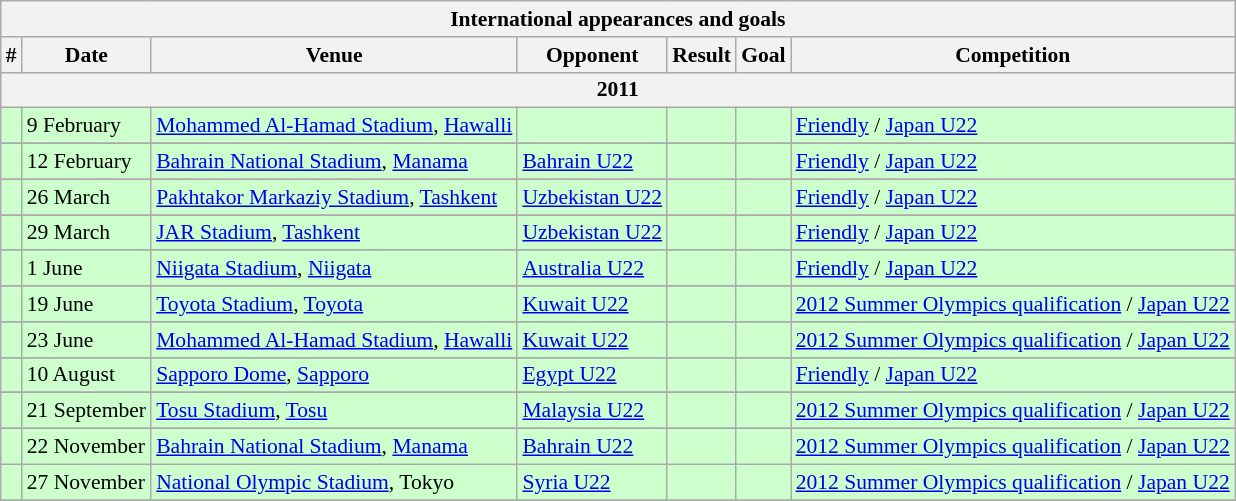<table class="wikitable collapsible collapsed" style="font-size:90%">
<tr>
<th colspan="7"><strong>International appearances and goals</strong></th>
</tr>
<tr>
<th>#</th>
<th>Date</th>
<th>Venue</th>
<th>Opponent</th>
<th>Result</th>
<th>Goal</th>
<th>Competition</th>
</tr>
<tr>
<th colspan="7"><strong>2011</strong></th>
</tr>
<tr style="background:#cfc;">
<td></td>
<td>9 February</td>
<td><a href='#'>Mohammed Al-Hamad Stadium</a>, <a href='#'>Hawalli</a></td>
<td></td>
<td></td>
<td></td>
<td><a href='#'>Friendly</a> / <a href='#'>Japan U22</a></td>
</tr>
<tr>
</tr>
<tr style="background:#cfc;">
<td></td>
<td>12 February</td>
<td><a href='#'>Bahrain National Stadium</a>, <a href='#'>Manama</a></td>
<td> <a href='#'>Bahrain U22</a></td>
<td></td>
<td></td>
<td><a href='#'>Friendly</a> / <a href='#'>Japan U22</a></td>
</tr>
<tr>
</tr>
<tr style="background:#cfc;">
<td></td>
<td>26 March</td>
<td><a href='#'>Pakhtakor Markaziy Stadium</a>, <a href='#'>Tashkent</a></td>
<td> <a href='#'>Uzbekistan U22</a></td>
<td></td>
<td></td>
<td><a href='#'>Friendly</a> / <a href='#'>Japan U22</a></td>
</tr>
<tr>
</tr>
<tr style="background:#cfc;">
<td></td>
<td>29 March</td>
<td><a href='#'>JAR Stadium</a>, <a href='#'>Tashkent</a></td>
<td> <a href='#'>Uzbekistan U22</a></td>
<td></td>
<td></td>
<td><a href='#'>Friendly</a> / <a href='#'>Japan U22</a></td>
</tr>
<tr>
</tr>
<tr style="background:#cfc;">
<td></td>
<td>1 June</td>
<td><a href='#'>Niigata Stadium</a>, <a href='#'>Niigata</a></td>
<td> <a href='#'>Australia U22</a></td>
<td></td>
<td></td>
<td><a href='#'>Friendly</a> / <a href='#'>Japan U22</a></td>
</tr>
<tr>
</tr>
<tr style="background:#cfc;">
<td></td>
<td>19 June</td>
<td><a href='#'>Toyota Stadium</a>, <a href='#'>Toyota</a></td>
<td> <a href='#'>Kuwait U22</a></td>
<td></td>
<td></td>
<td><a href='#'>2012 Summer Olympics qualification</a> / <a href='#'>Japan U22</a></td>
</tr>
<tr>
</tr>
<tr style="background:#cfc;">
<td></td>
<td>23 June</td>
<td><a href='#'>Mohammed Al-Hamad Stadium</a>, <a href='#'>Hawalli</a></td>
<td> <a href='#'>Kuwait U22</a></td>
<td></td>
<td></td>
<td><a href='#'>2012 Summer Olympics qualification</a> / <a href='#'>Japan U22</a></td>
</tr>
<tr>
</tr>
<tr style="background:#cfc;">
<td></td>
<td>10 August</td>
<td><a href='#'>Sapporo Dome</a>, <a href='#'>Sapporo</a></td>
<td> <a href='#'>Egypt U22</a></td>
<td></td>
<td></td>
<td><a href='#'>Friendly</a> / <a href='#'>Japan U22</a></td>
</tr>
<tr>
</tr>
<tr style="background:#cfc;">
<td></td>
<td>21 September</td>
<td><a href='#'>Tosu Stadium</a>, <a href='#'>Tosu</a></td>
<td> <a href='#'>Malaysia U22</a></td>
<td></td>
<td></td>
<td><a href='#'>2012 Summer Olympics qualification</a> / <a href='#'>Japan U22</a></td>
</tr>
<tr>
</tr>
<tr style="background:#cfc;">
<td></td>
<td>22 November</td>
<td><a href='#'>Bahrain National Stadium</a>, <a href='#'>Manama</a></td>
<td> <a href='#'>Bahrain U22</a></td>
<td></td>
<td></td>
<td><a href='#'>2012 Summer Olympics qualification</a> / <a href='#'>Japan U22</a></td>
</tr>
<tr style="background:#cfc;">
<td></td>
<td>27 November</td>
<td><a href='#'>National Olympic Stadium</a>, Tokyo</td>
<td> <a href='#'>Syria U22</a></td>
<td></td>
<td></td>
<td><a href='#'>2012 Summer Olympics qualification</a> / <a href='#'>Japan U22</a></td>
</tr>
<tr>
</tr>
</table>
